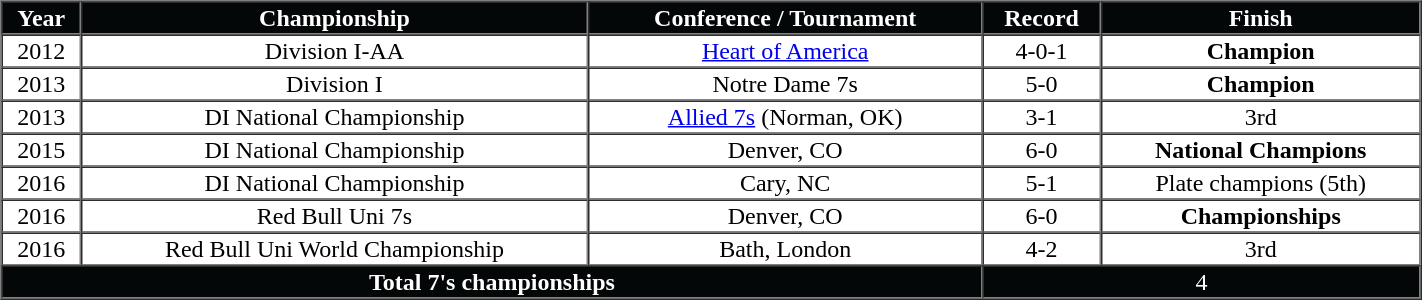<table cellpadding="1" border="1" cellspacing="0" width="75%" style="text-align:center;">
<tr style="background:#040707; color:#FFFFFF;">
<th>Year</th>
<th>Championship</th>
<th>Conference / Tournament</th>
<th>Record</th>
<th>Finish</th>
</tr>
<tr>
<td>2012</td>
<td>Division I-AA</td>
<td><a href='#'>Heart of America</a></td>
<td>4-0-1</td>
<td><strong>Champion</strong></td>
</tr>
<tr>
<td>2013</td>
<td>Division I</td>
<td>Notre Dame 7s</td>
<td>5-0</td>
<td><strong>Champion</strong></td>
</tr>
<tr>
<td>2013</td>
<td>DI National Championship</td>
<td><a href='#'>Allied 7s</a> (Norman, OK)</td>
<td>3-1</td>
<td>3rd</td>
</tr>
<tr>
<td>2015</td>
<td>DI National Championship</td>
<td>Denver, CO</td>
<td>6-0</td>
<td><strong>National Champions</strong></td>
</tr>
<tr>
<td>2016</td>
<td>DI National Championship</td>
<td>Cary, NC</td>
<td>5-1</td>
<td>Plate champions (5th)</td>
</tr>
<tr>
<td>2016</td>
<td>Red Bull Uni 7s</td>
<td>Denver, CO</td>
<td>6-0</td>
<td><strong>Championships</strong></td>
</tr>
<tr>
<td>2016</td>
<td>Red Bull Uni World Championship</td>
<td>Bath, London</td>
<td>4-2</td>
<td>3rd</td>
</tr>
<tr style="text-align:center; background:#040707; color:white">
<td colspan="3"><strong>Total 7's championships</strong></td>
<td colspan="2">4</td>
</tr>
</table>
